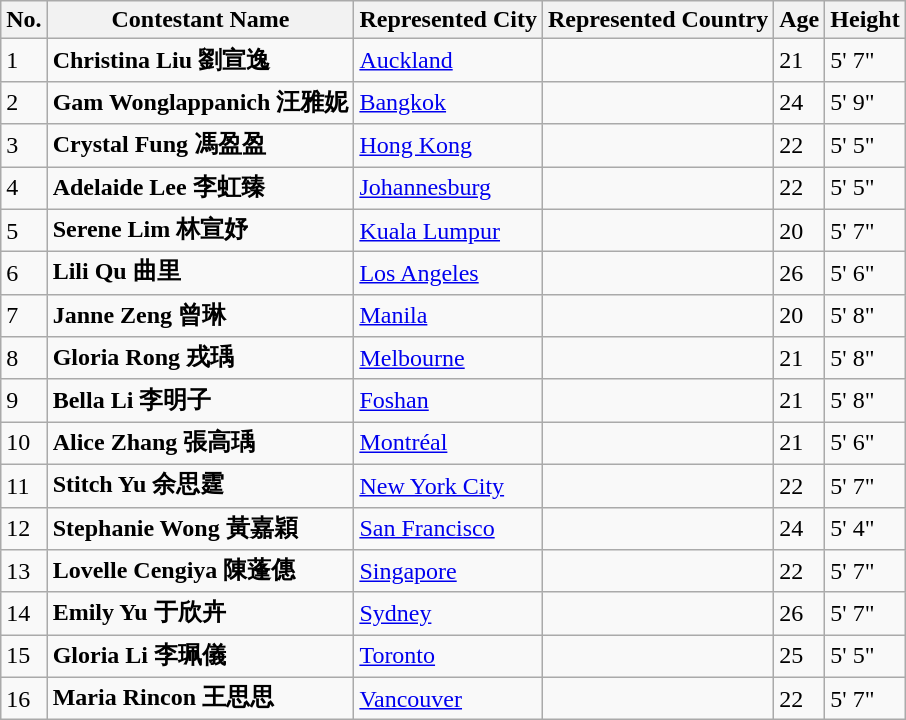<table class="sortable wikitable">
<tr>
<th>No.</th>
<th>Contestant Name</th>
<th>Represented City</th>
<th>Represented Country</th>
<th>Age</th>
<th>Height</th>
</tr>
<tr>
<td>1</td>
<td><strong>Christina Liu 劉宣逸</strong></td>
<td><a href='#'>Auckland</a></td>
<td></td>
<td>21</td>
<td>5' 7"</td>
</tr>
<tr>
<td>2</td>
<td><strong>Gam Wonglappanich 汪雅妮</strong></td>
<td><a href='#'>Bangkok</a></td>
<td></td>
<td>24</td>
<td>5' 9"</td>
</tr>
<tr>
<td>3</td>
<td><strong>Crystal Fung 馮盈盈</strong></td>
<td><a href='#'>Hong Kong</a></td>
<td></td>
<td>22</td>
<td>5' 5"</td>
</tr>
<tr>
<td>4</td>
<td><strong>Adelaide Lee 李虹臻</strong></td>
<td><a href='#'>Johannesburg</a></td>
<td></td>
<td>22</td>
<td>5' 5"</td>
</tr>
<tr>
<td>5</td>
<td><strong>Serene Lim 林宣妤</strong></td>
<td><a href='#'>Kuala Lumpur</a></td>
<td></td>
<td>20</td>
<td>5' 7"</td>
</tr>
<tr>
<td>6</td>
<td><strong>Lili Qu 曲里</strong></td>
<td><a href='#'>Los Angeles</a></td>
<td></td>
<td>26</td>
<td>5' 6"</td>
</tr>
<tr>
<td>7</td>
<td><strong>Janne Zeng 曾琳</strong></td>
<td><a href='#'>Manila</a></td>
<td></td>
<td>20</td>
<td>5' 8"</td>
</tr>
<tr>
<td>8</td>
<td><strong>Gloria Rong 戎瑀</strong></td>
<td><a href='#'>Melbourne</a></td>
<td></td>
<td>21</td>
<td>5' 8"</td>
</tr>
<tr>
<td>9</td>
<td><strong>Bella Li 李明子</strong></td>
<td><a href='#'>Foshan</a></td>
<td></td>
<td>21</td>
<td>5' 8"</td>
</tr>
<tr>
<td>10</td>
<td><strong>Alice Zhang 張高瑀</strong></td>
<td><a href='#'>Montréal</a></td>
<td></td>
<td>21</td>
<td>5' 6"</td>
</tr>
<tr>
<td>11</td>
<td><strong>Stitch Yu 余思霆</strong></td>
<td><a href='#'>New York City</a></td>
<td></td>
<td>22</td>
<td>5' 7"</td>
</tr>
<tr>
<td>12</td>
<td><strong>Stephanie Wong 黃嘉穎</strong></td>
<td><a href='#'>San Francisco</a></td>
<td></td>
<td>24</td>
<td>5' 4"</td>
</tr>
<tr>
<td>13</td>
<td><strong>Lovelle Cengiya 陳蓬僡</strong></td>
<td><a href='#'>Singapore</a></td>
<td></td>
<td>22</td>
<td>5' 7"</td>
</tr>
<tr>
<td>14</td>
<td><strong>Emily Yu 于欣卉</strong></td>
<td><a href='#'>Sydney</a></td>
<td></td>
<td>26</td>
<td>5' 7"</td>
</tr>
<tr>
<td>15</td>
<td><strong>Gloria Li 李珮儀</strong></td>
<td><a href='#'>Toronto</a></td>
<td></td>
<td>25</td>
<td>5' 5"</td>
</tr>
<tr>
<td>16</td>
<td><strong>Maria Rincon 王思思</strong></td>
<td><a href='#'>Vancouver</a></td>
<td></td>
<td>22</td>
<td>5' 7"</td>
</tr>
</table>
